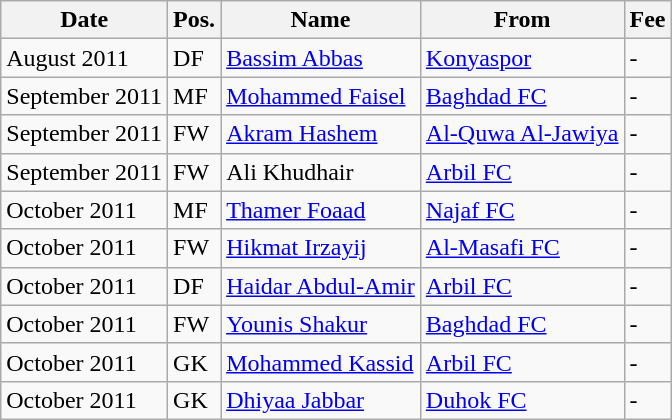<table class="wikitable">
<tr>
<th>Date</th>
<th>Pos.</th>
<th>Name</th>
<th>From</th>
<th>Fee</th>
</tr>
<tr>
<td>August 2011</td>
<td>DF</td>
<td> <a href='#'>Bassim Abbas</a></td>
<td> <a href='#'>Konyaspor</a></td>
<td>-</td>
</tr>
<tr>
<td>September 2011</td>
<td>MF</td>
<td> <a href='#'>Mohammed Faisel</a></td>
<td> <a href='#'>Baghdad FC</a></td>
<td>-</td>
</tr>
<tr>
<td>September 2011</td>
<td>FW</td>
<td> <a href='#'>Akram Hashem</a></td>
<td> <a href='#'>Al-Quwa Al-Jawiya</a></td>
<td>-</td>
</tr>
<tr>
<td>September 2011</td>
<td>FW</td>
<td> Ali Khudhair</td>
<td> <a href='#'>Arbil FC</a></td>
<td>-</td>
</tr>
<tr>
<td>October 2011</td>
<td>MF</td>
<td> <a href='#'>Thamer Foaad</a></td>
<td> <a href='#'>Najaf FC</a></td>
<td>-</td>
</tr>
<tr>
<td>October 2011</td>
<td>FW</td>
<td> <a href='#'>Hikmat Irzayij</a></td>
<td> <a href='#'>Al-Masafi FC</a></td>
<td>-</td>
</tr>
<tr>
<td>October 2011</td>
<td>DF</td>
<td> <a href='#'>Haidar Abdul-Amir</a></td>
<td> <a href='#'>Arbil FC</a></td>
<td>-</td>
</tr>
<tr>
<td>October 2011</td>
<td>FW</td>
<td> <a href='#'>Younis Shakur</a></td>
<td> <a href='#'>Baghdad FC</a></td>
<td>-</td>
</tr>
<tr>
<td>October 2011</td>
<td>GK</td>
<td> <a href='#'>Mohammed Kassid</a></td>
<td> <a href='#'>Arbil FC</a></td>
<td>-</td>
</tr>
<tr>
<td>October 2011</td>
<td>GK</td>
<td> <a href='#'>Dhiyaa Jabbar</a></td>
<td> <a href='#'>Duhok FC</a></td>
<td>-</td>
</tr>
</table>
